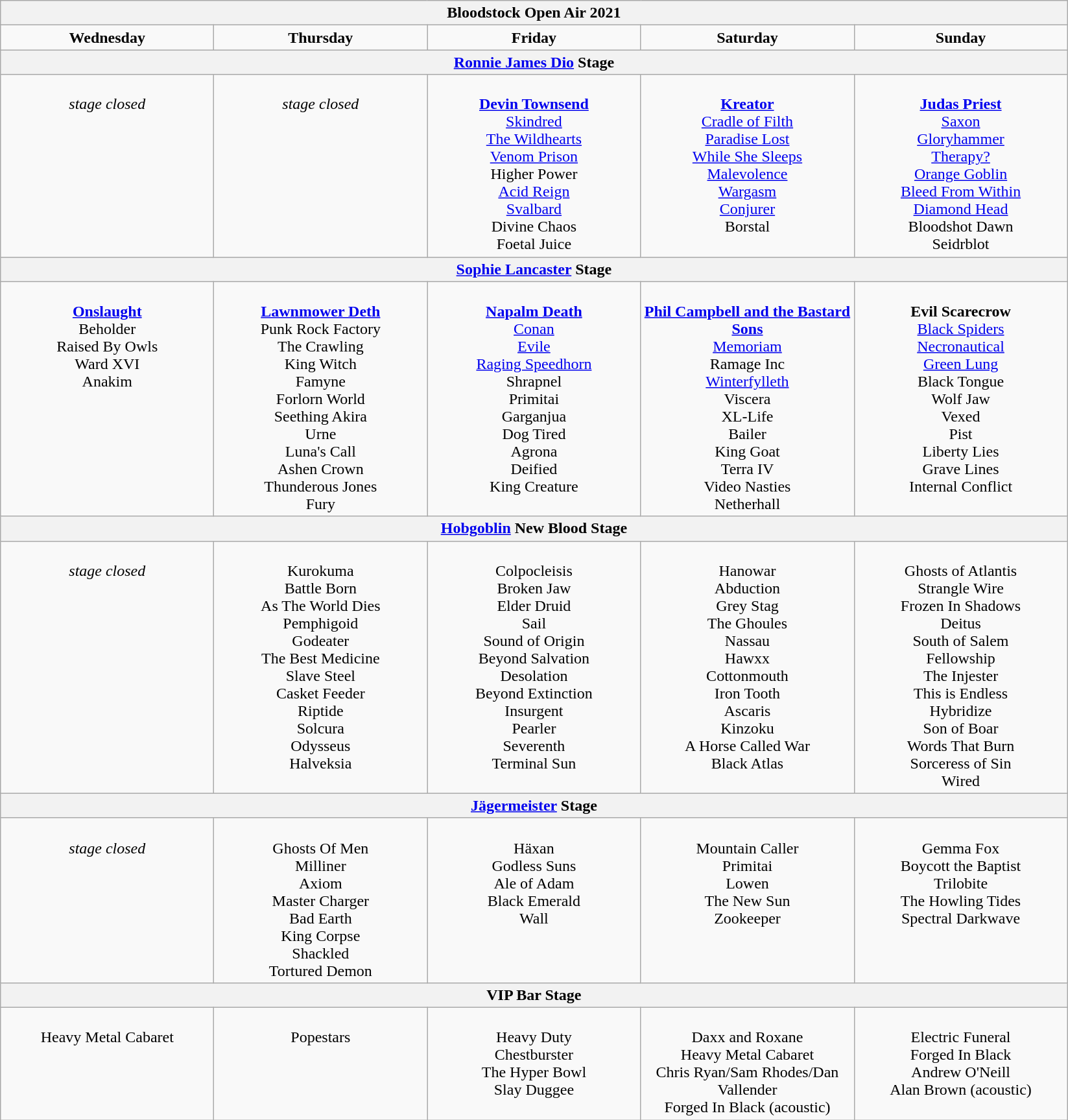<table class="wikitable">
<tr>
<th colspan="5" align="center"><strong>Bloodstock Open Air 2021</strong></th>
</tr>
<tr>
<td align="center"><strong>Wednesday</strong></td>
<td align="center"><strong>Thursday</strong></td>
<td align="center"><strong>Friday</strong></td>
<td align="center"><strong>Saturday</strong></td>
<td align="center"><strong>Sunday</strong></td>
</tr>
<tr>
<th colspan="5" align="center"><strong><a href='#'>Ronnie James Dio</a> Stage</strong></th>
</tr>
<tr>
<td valign="top" align="center" width=212><br><em>stage closed</em></td>
<td valign="top" align="center" width=212><br><em>stage closed</em></td>
<td valign="top" align="center" width=212><br><strong><a href='#'>Devin Townsend</a></strong><br>
<a href='#'>Skindred</a><br>
<a href='#'>The Wildhearts</a><br>
<a href='#'>Venom Prison</a><br>
Higher Power<br>
<a href='#'>Acid Reign</a><br>
<a href='#'>Svalbard</a><br>
Divine Chaos<br>
Foetal Juice<br></td>
<td valign="top" align="center" width=212><br><strong><a href='#'>Kreator</a></strong><br>
<a href='#'>Cradle of Filth</a><br>
<a href='#'>Paradise Lost</a><br>
<a href='#'>While She Sleeps</a><br>
<a href='#'>Malevolence</a><br>
<a href='#'>Wargasm</a><br>
<a href='#'>Conjurer</a><br>
Borstal<br></td>
<td valign="top" align="center" width=212><br><strong><a href='#'>Judas Priest</a></strong><br>
<a href='#'>Saxon</a><br>
<a href='#'>Gloryhammer</a><br>
<a href='#'>Therapy?</a><br>
<a href='#'>Orange Goblin</a><br>
<a href='#'>Bleed From Within</a><br>
<a href='#'>Diamond Head</a><br>
Bloodshot Dawn<br>
Seidrblot<br></td>
</tr>
<tr>
<th colspan="5" align="center"><strong><a href='#'>Sophie Lancaster</a> Stage</strong></th>
</tr>
<tr>
<td align="center" valign="top" width="212"><br><strong><a href='#'>Onslaught</a></strong><br>
Beholder<br>
Raised By Owls<br>
Ward XVI<br>
Anakim<br></td>
<td align="center" valign="top" width="212"><br><strong><a href='#'>Lawnmower Deth</a></strong><br>
Punk Rock Factory<br>
The Crawling<br>
King Witch<br>
Famyne<br>
Forlorn World<br>
Seething Akira<br>
Urne<br>
Luna's Call<br>
Ashen Crown<br>
Thunderous Jones<br>
Fury</td>
<td align="center" valign="top" width="212"><br><strong><a href='#'>Napalm Death</a></strong><br>
<a href='#'>Conan</a><br>
<a href='#'>Evile</a><br>
<a href='#'>Raging Speedhorn</a><br>
Shrapnel<br>
Primitai<br>
Garganjua<br>
Dog Tired<br>
Agrona<br>
Deified<br>
King Creature</td>
<td align="center" valign="top" width="212"><br><strong><a href='#'>Phil Campbell and the Bastard Sons</a></strong><br>
<a href='#'>Memoriam</a><br>
Ramage Inc<br>
<a href='#'>Winterfylleth</a><br>
Viscera<br>
XL-Life<br>
Bailer<br>
King Goat<br>
Terra IV<br>
Video Nasties<br>
Netherhall</td>
<td align="center" valign="top" width="212"><br><strong>Evil Scarecrow</strong><br>
<a href='#'>Black Spiders</a><br>
<a href='#'>Necronautical</a><br>
<a href='#'>Green Lung</a><br>
Black Tongue<br>
Wolf Jaw<br>
Vexed<br>
Pist<br>
Liberty Lies<br>
Grave Lines<br>
Internal Conflict</td>
</tr>
<tr>
<th colspan="5" align="center"><strong><a href='#'>Hobgoblin</a> New Blood Stage</strong></th>
</tr>
<tr>
<td align="center" valign="top" width="212"><br><em>stage closed</em></td>
<td align="center" valign="top" width="212"><br>Kurokuma<br>
Battle Born<br>
As The World Dies<br>
Pemphigoid<br>
Godeater<br>
The Best Medicine<br>
Slave Steel<br>
Casket Feeder<br>
Riptide<br>
Solcura<br>
Odysseus<br>
Halveksia<br></td>
<td align="center" valign="top" width="212"><br>Colpocleisis<br>
Broken Jaw<br>
Elder Druid<br>
Sail<br>
Sound of Origin<br>
Beyond Salvation<br>
Desolation<br>
Beyond Extinction<br>
Insurgent<br>
Pearler<br>
Severenth<br>
Terminal Sun<br></td>
<td align="center" valign="top" width="212"><br>Hanowar<br>
Abduction<br>
Grey Stag<br>
The Ghoules<br>
Nassau<br>
Hawxx<br>
Cottonmouth<br>
Iron Tooth<br>
Ascaris<br>
Kinzoku<br>
A Horse Called War<br>
Black Atlas<br></td>
<td align="center" valign="top" width="212"><br>Ghosts of Atlantis<br>
Strangle Wire<br>
Frozen In Shadows<br>
Deitus<br>
South of Salem<br>
Fellowship<br>
The Injester<br>
This is Endless<br>
Hybridize<br>
Son of Boar<br>
Words That Burn<br>
Sorceress of Sin<br>
Wired<br></td>
</tr>
<tr>
<th colspan="5" align="center"><strong><a href='#'>Jägermeister</a> Stage</strong></th>
</tr>
<tr>
<td align="center" valign="top" width="212"><br><em>stage closed</em></td>
<td align="center" valign="top" width="212"><br>Ghosts Of Men<br>
Milliner<br>
Axiom<br>
Master Charger<br>
Bad Earth<br>
King Corpse<br>
Shackled<br>
Tortured Demon<br></td>
<td align="center" valign="top" width="212"><br>Häxan<br>
Godless Suns<br>
Ale of Adam<br>
Black Emerald<br>
Wall<br></td>
<td align="center" valign="top" width="212"><br>Mountain Caller<br>
Primitai<br>
Lowen<br>
The New Sun<br>
Zookeeper<br></td>
<td align="center" valign="top" width="212"><br>Gemma Fox<br>
Boycott the Baptist<br>
Trilobite<br>
The Howling Tides<br>
Spectral Darkwave<br></td>
</tr>
<tr>
<th colspan="5" align="center"><strong>VIP Bar Stage</strong></th>
</tr>
<tr>
<td align="center" valign="top" width="212"><br>Heavy Metal Cabaret</td>
<td align="center" valign="top" width="212"><br>Popestars</td>
<td align="center" valign="top" width="212"><br>Heavy Duty<br>
Chestburster<br>
The Hyper Bowl<br>
Slay Duggee</td>
<td align="center" valign="top" width="212"><br>Daxx and Roxane<br>
Heavy Metal Cabaret<br>
Chris Ryan/Sam Rhodes/Dan Vallender<br>
Forged In Black (acoustic)</td>
<td align="center" valign="top" width="212"><br>Electric Funeral<br>
Forged In Black<br>
Andrew O'Neill<br>
Alan Brown (acoustic)</td>
</tr>
</table>
